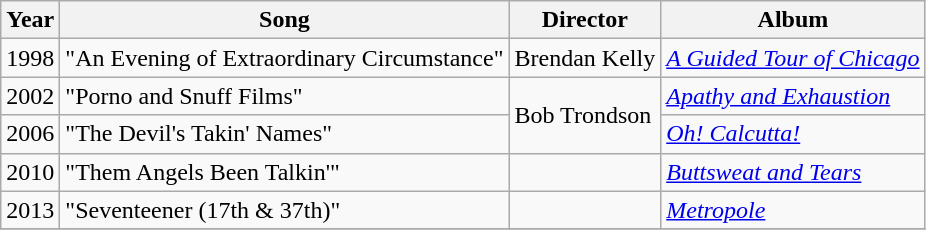<table class="wikitable">
<tr>
<th>Year</th>
<th>Song</th>
<th>Director</th>
<th>Album</th>
</tr>
<tr>
<td>1998</td>
<td>"An Evening of Extraordinary Circumstance"</td>
<td>Brendan Kelly</td>
<td><em><a href='#'>A Guided Tour of Chicago</a></em></td>
</tr>
<tr>
<td>2002</td>
<td>"Porno and Snuff Films"</td>
<td rowspan="2">Bob Trondson</td>
<td><em><a href='#'>Apathy and Exhaustion</a></em></td>
</tr>
<tr>
<td>2006</td>
<td>"The Devil's Takin' Names"</td>
<td><em><a href='#'>Oh! Calcutta!</a></em></td>
</tr>
<tr>
<td>2010</td>
<td>"Them Angels Been Talkin'"</td>
<td></td>
<td><em><a href='#'>Buttsweat and Tears</a></em></td>
</tr>
<tr>
<td>2013</td>
<td>"Seventeener (17th & 37th)"</td>
<td></td>
<td><em><a href='#'>Metropole</a></em></td>
</tr>
<tr>
</tr>
</table>
